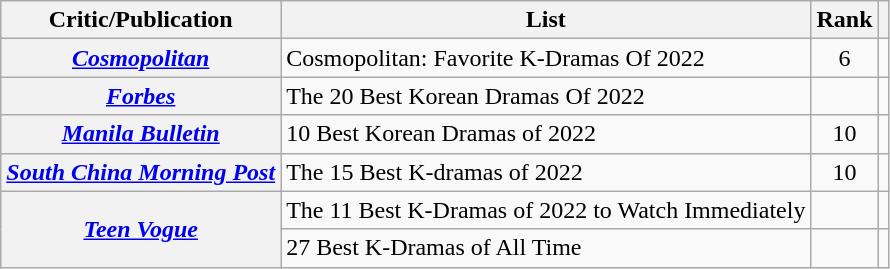<table class="wikitable plainrowheaders sortable">
<tr>
<th scope="col">Critic/Publication</th>
<th scope="col">List</th>
<th scope="col">Rank</th>
<th scope="col" class="unsortable"></th>
</tr>
<tr>
<th scope="row"><em><a href='#'>Cosmopolitan</a></em></th>
<td>Cosmopolitan: Favorite K-Dramas Of 2022</td>
<td style="text-align:center">6</td>
<td style="text-align:center"></td>
</tr>
<tr>
<th scope="row"><em><a href='#'>Forbes</a></em></th>
<td>The 20 Best Korean Dramas Of 2022</td>
<td></td>
<td style="text-align:center"></td>
</tr>
<tr>
<th scope="row"><em><a href='#'>Manila Bulletin</a></em></th>
<td>10 Best Korean Dramas of 2022</td>
<td style="text-align:center">10</td>
<td style="text-align:center"></td>
</tr>
<tr>
<th scope="row"><em><a href='#'>South China Morning Post</a></em></th>
<td>The 15 Best K-dramas of 2022</td>
<td style="text-align:center">10</td>
<td style="text-align:center"></td>
</tr>
<tr>
<th scope="row" rowspan="2"><em><a href='#'>Teen Vogue</a></em></th>
<td>The 11 Best K-Dramas of 2022 to Watch Immediately</td>
<td></td>
<td style="text-align:center"></td>
</tr>
<tr>
<td>27 Best K-Dramas of All Time</td>
<td></td>
<td style="text-align:center"></td>
</tr>
</table>
